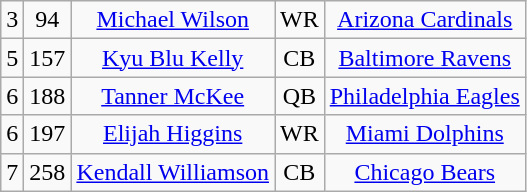<table class="wikitable" style="text-align:center">
<tr>
<td>3</td>
<td>94</td>
<td><a href='#'>Michael Wilson</a></td>
<td>WR</td>
<td><a href='#'>Arizona Cardinals</a></td>
</tr>
<tr>
<td>5</td>
<td>157</td>
<td><a href='#'>Kyu Blu Kelly</a></td>
<td>CB</td>
<td><a href='#'>Baltimore Ravens</a></td>
</tr>
<tr>
<td>6</td>
<td>188</td>
<td><a href='#'>Tanner McKee</a></td>
<td>QB</td>
<td><a href='#'>Philadelphia Eagles</a></td>
</tr>
<tr>
<td>6</td>
<td>197</td>
<td><a href='#'>Elijah Higgins</a></td>
<td>WR</td>
<td><a href='#'>Miami Dolphins</a></td>
</tr>
<tr>
<td>7</td>
<td>258</td>
<td><a href='#'>Kendall Williamson</a></td>
<td>CB</td>
<td><a href='#'>Chicago Bears</a></td>
</tr>
</table>
